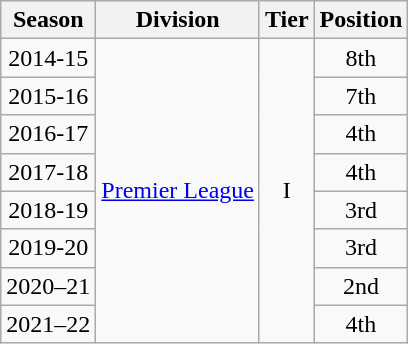<table class="wikitable">
<tr>
<th>Season</th>
<th>Division</th>
<th>Tier</th>
<th>Position</th>
</tr>
<tr align="center">
<td>2014-15</td>
<td rowspan=8 align="center"><a href='#'>Premier League</a></td>
<td rowspan=8 align="center">I</td>
<td>8th</td>
</tr>
<tr align="center">
<td>2015-16</td>
<td>7th</td>
</tr>
<tr align="center">
<td>2016-17</td>
<td>4th</td>
</tr>
<tr align="center">
<td>2017-18</td>
<td>4th</td>
</tr>
<tr align="center">
<td>2018-19</td>
<td>3rd</td>
</tr>
<tr align="center">
<td>2019-20</td>
<td>3rd</td>
</tr>
<tr align="center">
<td>2020–21</td>
<td>2nd</td>
</tr>
<tr align="center">
<td>2021–22</td>
<td>4th</td>
</tr>
</table>
